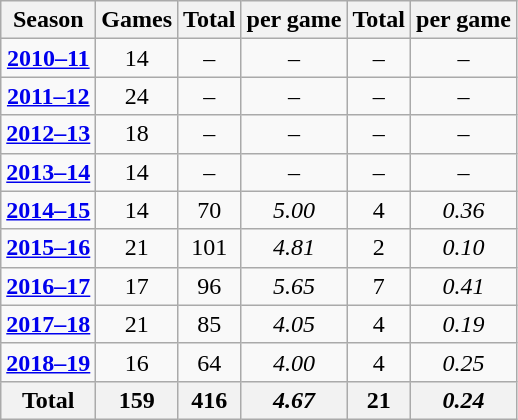<table class="wikitable" style="text-align:center">
<tr>
<th>Season</th>
<th>Games</th>
<th>Total </th>
<th> per game</th>
<th>Total </th>
<th> per game</th>
</tr>
<tr>
<td><strong><a href='#'>2010–11</a></strong></td>
<td>14</td>
<td><em>–</em></td>
<td><em>–</em></td>
<td><em>–</em></td>
<td><em>–</em></td>
</tr>
<tr>
<td><strong><a href='#'>2011–12</a></strong></td>
<td>24</td>
<td><em>–</em></td>
<td><em>–</em></td>
<td><em>–</em></td>
<td><em>–</em></td>
</tr>
<tr>
<td><strong><a href='#'>2012–13</a></strong></td>
<td>18</td>
<td>–</td>
<td><em>–</em></td>
<td>–</td>
<td><em>–</em></td>
</tr>
<tr>
<td><strong><a href='#'>2013–14</a></strong></td>
<td>14</td>
<td>–</td>
<td><em>–</em></td>
<td>–</td>
<td><em>–</em></td>
</tr>
<tr>
<td><strong><a href='#'>2014–15</a></strong></td>
<td>14</td>
<td>70</td>
<td><em>5.00</em></td>
<td>4</td>
<td><em>0.36</em></td>
</tr>
<tr>
<td><strong><a href='#'>2015–16</a></strong></td>
<td>21</td>
<td>101</td>
<td><em>4.81</em></td>
<td>2</td>
<td><em>0.10</em></td>
</tr>
<tr>
<td><strong><a href='#'>2016–17</a></strong></td>
<td>17</td>
<td>96</td>
<td><em>5.65</em></td>
<td>7</td>
<td><em>0.41</em></td>
</tr>
<tr>
<td><strong><a href='#'>2017–18</a></strong></td>
<td>21</td>
<td>85</td>
<td><em>4.05</em></td>
<td>4</td>
<td><em>0.19</em></td>
</tr>
<tr>
<td><strong><a href='#'>2018–19</a></strong></td>
<td>16</td>
<td>64</td>
<td><em>4.00</em></td>
<td>4</td>
<td><em>0.25</em></td>
</tr>
<tr>
<th>Total</th>
<th>159</th>
<th>416</th>
<th><em>4.67</em></th>
<th>21</th>
<th><em>0.24</em></th>
</tr>
</table>
